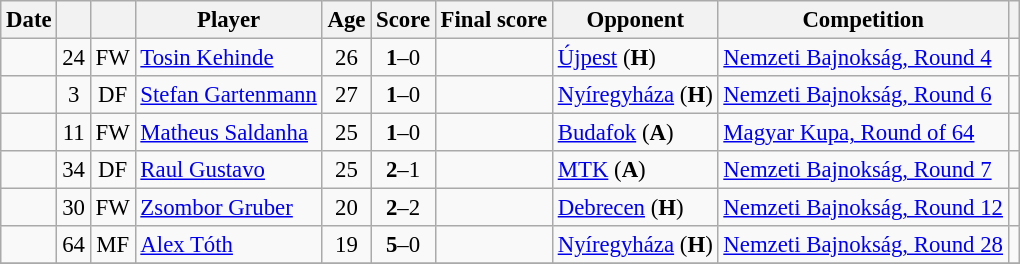<table class="wikitable sortable" style="text-align:center; font-size:95%;">
<tr>
<th>Date</th>
<th></th>
<th></th>
<th>Player</th>
<th>Age</th>
<th>Score</th>
<th>Final score</th>
<th>Opponent</th>
<th>Competition</th>
<th class="unsortable"></th>
</tr>
<tr>
<td data-sort-value="1"></td>
<td>24</td>
<td>FW</td>
<td style="text-align:left;" data-sort-value="Kehinde"> <a href='#'>Tosin Kehinde</a></td>
<td>26</td>
<td><strong>1</strong>–0</td>
<td></td>
<td style="text-align:left;"><a href='#'>Újpest</a> (<strong>H</strong>)</td>
<td style="text-align:left;"><a href='#'>Nemzeti Bajnokság, Round 4</a></td>
<td></td>
</tr>
<tr>
<td data-sort-value="2"></td>
<td>3</td>
<td>DF</td>
<td style="text-align:left;" data-sort-value="Gartenmann"> <a href='#'>Stefan Gartenmann</a></td>
<td>27</td>
<td><strong>1</strong>–0</td>
<td></td>
<td style="text-align:left;"><a href='#'>Nyíregyháza</a> (<strong>H</strong>)</td>
<td style="text-align:left;"><a href='#'>Nemzeti Bajnokság, Round 6</a></td>
<td></td>
</tr>
<tr>
<td data-sort-value="3"></td>
<td>11</td>
<td>FW</td>
<td style="text-align:left;" data-sort-value="Saldanha"> <a href='#'>Matheus Saldanha</a></td>
<td>25</td>
<td><strong>1</strong>–0</td>
<td></td>
<td style="text-align:left;"><a href='#'>Budafok</a> (<strong>A</strong>)</td>
<td style="text-align:left;"><a href='#'>Magyar Kupa, Round of 64</a></td>
<td></td>
</tr>
<tr>
<td data-sort-value="4"></td>
<td>34</td>
<td>DF</td>
<td style="text-align:left;" data-sort-value="Gustavo"> <a href='#'>Raul Gustavo</a></td>
<td>25</td>
<td><strong>2</strong>–1</td>
<td></td>
<td style="text-align:left;"><a href='#'>MTK</a> (<strong>A</strong>)</td>
<td style="text-align:left;"><a href='#'>Nemzeti Bajnokság, Round 7</a></td>
<td></td>
</tr>
<tr>
<td data-sort-value="4"></td>
<td>30</td>
<td>FW</td>
<td style="text-align:left;" data-sort-value="Gruber"> <a href='#'>Zsombor Gruber</a></td>
<td>20</td>
<td><strong>2</strong>–2</td>
<td></td>
<td style="text-align:left;"><a href='#'>Debrecen</a> (<strong>H</strong>)</td>
<td style="text-align:left;"><a href='#'>Nemzeti Bajnokság, Round 12</a></td>
<td></td>
</tr>
<tr>
<td data-sort-value="5"></td>
<td>64</td>
<td>MF</td>
<td style="text-align:left;" data-sort-value="Toth"> <a href='#'>Alex Tóth</a></td>
<td>19</td>
<td><strong>5</strong>–0</td>
<td></td>
<td style="text-align:left;"><a href='#'>Nyíregyháza</a> (<strong>H</strong>)</td>
<td style="text-align:left;"><a href='#'>Nemzeti Bajnokság, Round 28</a></td>
<td></td>
</tr>
<tr>
</tr>
</table>
